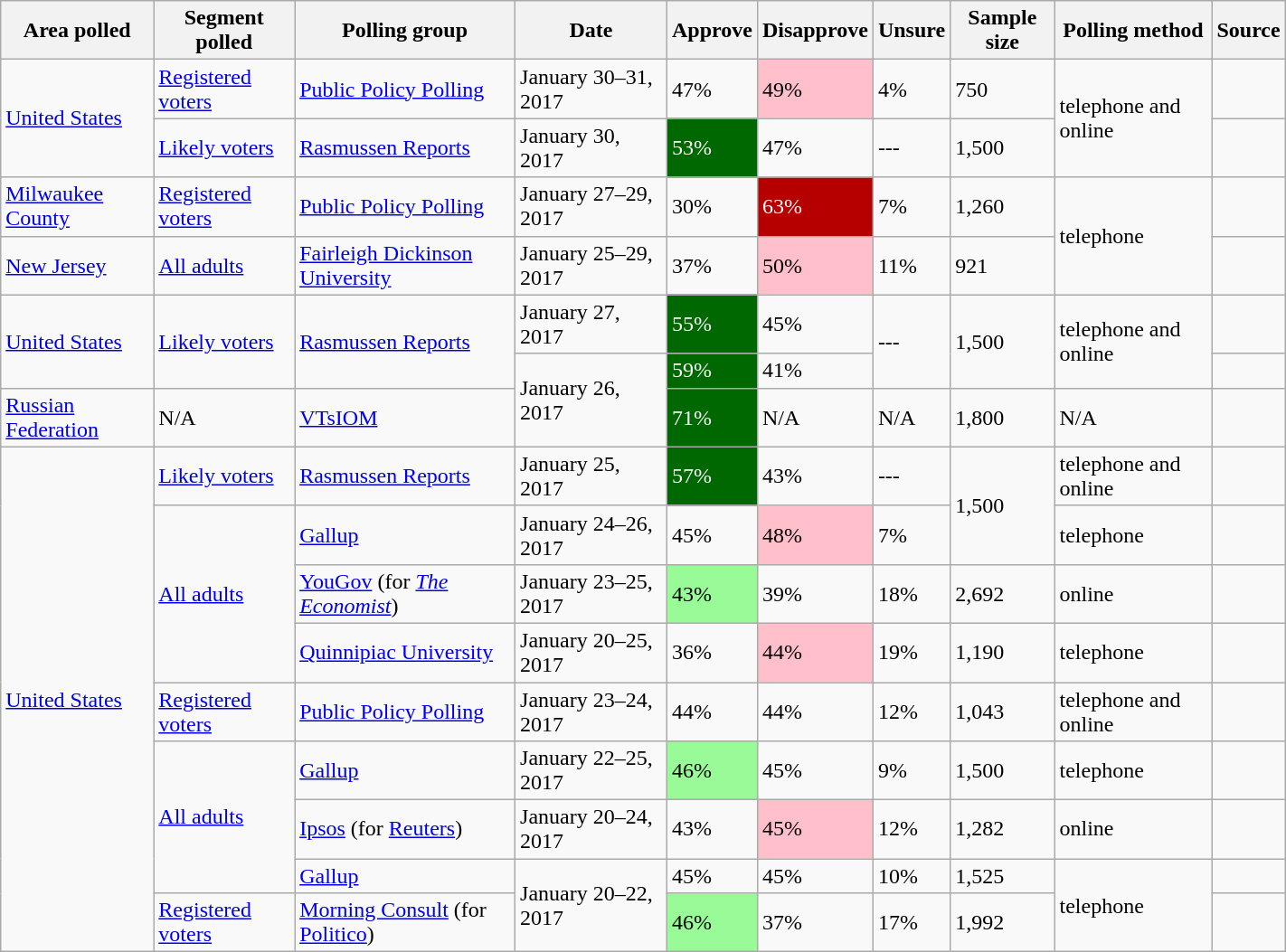<table class="wikitable sortable" style="width: 75%">
<tr>
<th>Area polled</th>
<th>Segment polled</th>
<th>Polling group</th>
<th>Date</th>
<th>Approve</th>
<th>Disapprove</th>
<th>Unsure</th>
<th>Sample size</th>
<th>Polling method</th>
<th>Source</th>
</tr>
<tr>
<td rowspan="2"> <a href='#'>United States</a></td>
<td><a href='#'>Registered voters</a></td>
<td><a href='#'>Public Policy Polling</a></td>
<td>January 30–31, 2017</td>
<td>47%</td>
<td style="background: Pink; color: black">49%</td>
<td>4%</td>
<td>750</td>
<td rowspan="2">telephone and online</td>
<td></td>
</tr>
<tr>
<td><a href='#'>Likely voters</a></td>
<td><a href='#'>Rasmussen Reports</a></td>
<td>January 30, 2017</td>
<td style="background:#006800; color: white">53%</td>
<td>47%</td>
<td>---</td>
<td>1,500</td>
<td></td>
</tr>
<tr>
<td><a href='#'>Milwaukee County</a></td>
<td><a href='#'>Registered voters</a></td>
<td><a href='#'>Public Policy Polling</a></td>
<td>January 27–29, 2017</td>
<td>30%</td>
<td style="background:#B60000; color: white">63%</td>
<td>7%</td>
<td>1,260</td>
<td rowspan="2">telephone</td>
<td></td>
</tr>
<tr>
<td> <a href='#'>New Jersey</a></td>
<td><a href='#'>All adults</a></td>
<td><a href='#'>Fairleigh Dickinson University</a></td>
<td>January 25–29, 2017</td>
<td>37%</td>
<td style="background: pink; color: black">50%</td>
<td>11%</td>
<td>921</td>
<td></td>
</tr>
<tr>
<td rowspan="2"> <a href='#'>United States</a></td>
<td rowspan="2"><a href='#'>Likely voters</a></td>
<td rowspan="2"><a href='#'>Rasmussen Reports</a></td>
<td>January 27, 2017</td>
<td style="background:#006800; color: white">55%</td>
<td>45%</td>
<td rowspan="2">---</td>
<td rowspan="2">1,500</td>
<td rowspan="2">telephone and online</td>
<td></td>
</tr>
<tr>
<td rowspan="2">January 26, 2017</td>
<td style="background:#006800; color: white">59%</td>
<td>41%</td>
<td></td>
</tr>
<tr>
<td> <a href='#'>Russian Federation</a></td>
<td>N/A</td>
<td><a href='#'>VTsIOM</a></td>
<td style="background:#006800; color: white">71%</td>
<td>N/A</td>
<td>N/A</td>
<td>1,800</td>
<td>N/A</td>
<td></td>
</tr>
<tr>
<td rowspan="9"> <a href='#'>United States</a></td>
<td><a href='#'>Likely voters</a></td>
<td><a href='#'>Rasmussen Reports</a></td>
<td>January 25, 2017</td>
<td style="background:#006800; color: white">57%</td>
<td>43%</td>
<td>---</td>
<td rowspan="2">1,500</td>
<td>telephone and online</td>
<td></td>
</tr>
<tr>
<td rowspan="3"><a href='#'>All adults</a></td>
<td><a href='#'>Gallup</a></td>
<td>January 24–26, 2017</td>
<td>45%</td>
<td style="background: Pink; color: black">48%</td>
<td>7%</td>
<td>telephone</td>
<td></td>
</tr>
<tr>
<td><a href='#'>YouGov</a> (for <em><a href='#'>The Economist</a></em>)</td>
<td>January 23–25, 2017</td>
<td style="background: PaleGreen; color: black">43%</td>
<td>39%</td>
<td>18%</td>
<td>2,692</td>
<td>online</td>
<td></td>
</tr>
<tr>
<td><a href='#'>Quinnipiac University</a></td>
<td>January 20–25, 2017</td>
<td>36%</td>
<td style="background: pink; color: black">44%</td>
<td>19%</td>
<td>1,190</td>
<td>telephone</td>
<td></td>
</tr>
<tr>
<td><a href='#'>Registered voters</a></td>
<td><a href='#'>Public Policy Polling</a></td>
<td>January 23–24, 2017</td>
<td>44%</td>
<td>44%</td>
<td>12%</td>
<td>1,043</td>
<td>telephone and online</td>
<td></td>
</tr>
<tr>
<td rowspan="3"><a href='#'>All adults</a></td>
<td><a href='#'>Gallup</a></td>
<td>January 22–25, 2017</td>
<td style="background: PaleGreen; color: black">46%</td>
<td>45%</td>
<td>9%</td>
<td>1,500</td>
<td>telephone</td>
<td></td>
</tr>
<tr>
<td><a href='#'>Ipsos</a> (for <a href='#'>Reuters</a>)</td>
<td>January 20–24, 2017</td>
<td>43%</td>
<td style="background: pink; color: black">45%</td>
<td>12%</td>
<td>1,282</td>
<td>online</td>
<td></td>
</tr>
<tr>
<td><a href='#'>Gallup</a></td>
<td rowspan="2">January 20–22, 2017</td>
<td>45%</td>
<td>45%</td>
<td>10%</td>
<td>1,525</td>
<td rowspan="2">telephone</td>
<td></td>
</tr>
<tr>
<td><a href='#'>Registered voters</a></td>
<td><a href='#'>Morning Consult</a> (for <a href='#'>Politico</a>)</td>
<td style="background: PaleGreen; color: black">46%</td>
<td>37%</td>
<td>17%</td>
<td>1,992</td>
<td></td>
</tr>
</table>
